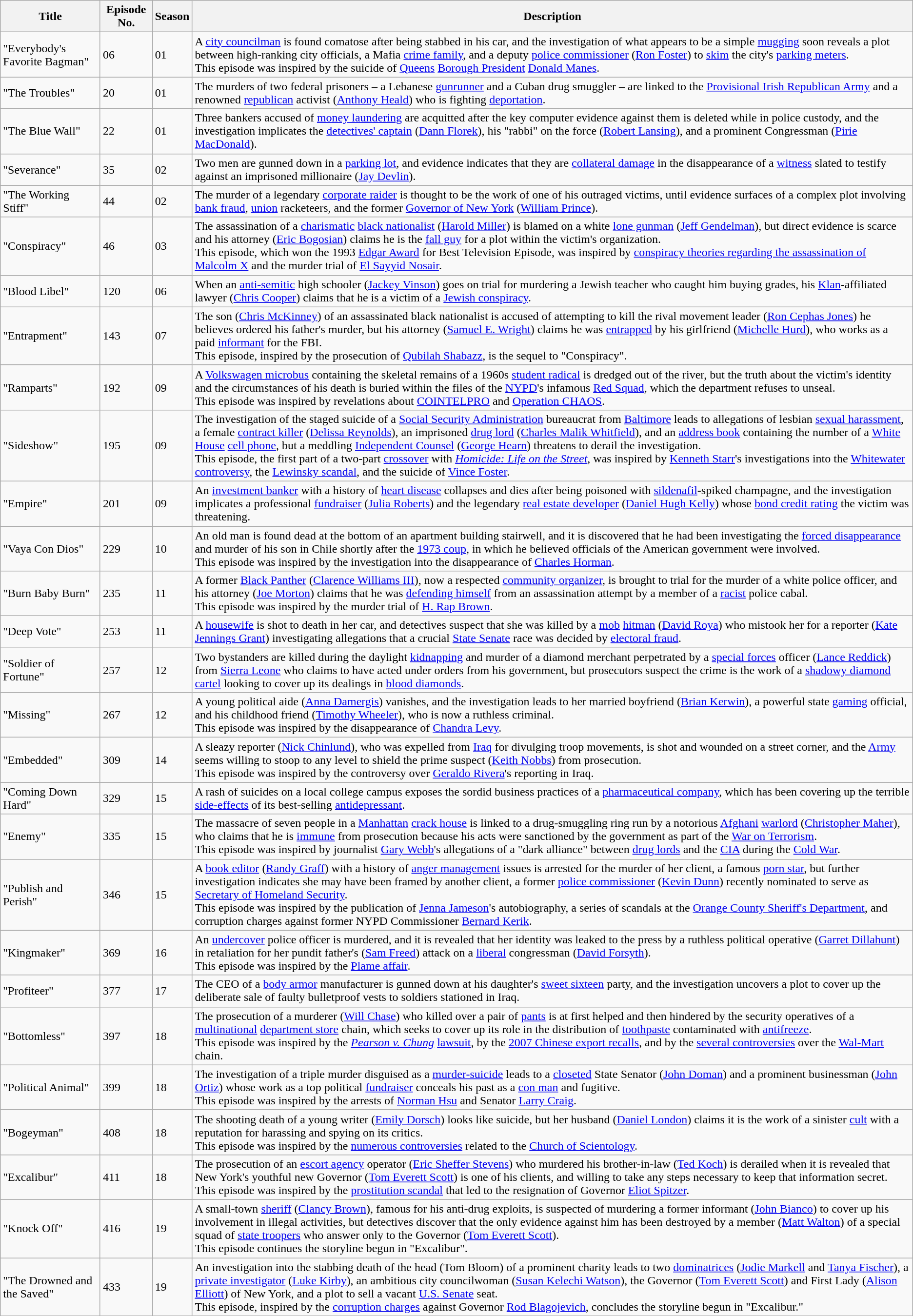<table class="wikitable sortable">
<tr>
<th>Title</th>
<th>Episode No.</th>
<th>Season</th>
<th>Description</th>
</tr>
<tr>
<td>"Everybody's Favorite Bagman"</td>
<td>06</td>
<td>01</td>
<td>A <a href='#'>city councilman</a> is found comatose after being stabbed in his car, and the investigation of what appears to be a simple <a href='#'>mugging</a> soon reveals a plot between high-ranking city officials, a Mafia <a href='#'>crime family</a>, and a deputy <a href='#'>police commissioner</a> (<a href='#'>Ron Foster</a>) to <a href='#'>skim</a> the city's <a href='#'>parking meters</a>.<br>This episode was inspired by the suicide of <a href='#'>Queens</a> <a href='#'>Borough President</a> <a href='#'>Donald Manes</a>.</td>
</tr>
<tr>
<td>"The Troubles"</td>
<td>20</td>
<td>01</td>
<td>The murders of two federal prisoners – a Lebanese <a href='#'>gunrunner</a> and a Cuban drug smuggler – are linked to the <a href='#'>Provisional Irish Republican Army</a> and a renowned <a href='#'>republican</a> activist (<a href='#'>Anthony Heald</a>) who is fighting <a href='#'>deportation</a>.</td>
</tr>
<tr>
<td>"The Blue Wall"</td>
<td>22</td>
<td>01</td>
<td>Three bankers accused of <a href='#'>money laundering</a> are acquitted after the key computer evidence against them is deleted while in police custody, and the investigation implicates the <a href='#'>detectives' captain</a> (<a href='#'>Dann Florek</a>), his "rabbi" on the force (<a href='#'>Robert Lansing</a>), and a prominent Congressman (<a href='#'>Pirie MacDonald</a>).</td>
</tr>
<tr>
<td>"Severance"</td>
<td>35</td>
<td>02</td>
<td>Two men are gunned down in a <a href='#'>parking lot</a>, and evidence indicates that they are <a href='#'>collateral damage</a> in the disappearance of a <a href='#'>witness</a> slated to testify against an imprisoned millionaire (<a href='#'>Jay Devlin</a>).</td>
</tr>
<tr>
<td>"The Working Stiff"</td>
<td>44</td>
<td>02</td>
<td>The murder of a legendary <a href='#'>corporate raider</a> is thought to be the work of one of his outraged victims, until evidence surfaces of a complex plot involving <a href='#'>bank fraud</a>, <a href='#'>union</a> racketeers, and the former <a href='#'>Governor of New York</a> (<a href='#'>William Prince</a>).</td>
</tr>
<tr>
<td>"Conspiracy"</td>
<td>46</td>
<td>03</td>
<td>The assassination of a <a href='#'>charismatic</a> <a href='#'>black nationalist</a> (<a href='#'>Harold Miller</a>) is blamed on a white <a href='#'>lone gunman</a> (<a href='#'>Jeff Gendelman</a>), but direct evidence is scarce and his attorney (<a href='#'>Eric Bogosian</a>) claims he is the <a href='#'>fall guy</a> for a plot within the victim's organization.<br>This episode, which won the 1993 <a href='#'>Edgar Award</a> for Best Television Episode, was inspired by <a href='#'>conspiracy theories regarding the assassination of Malcolm X</a> and the murder trial of <a href='#'>El Sayyid Nosair</a>.</td>
</tr>
<tr>
<td>"Blood Libel"</td>
<td>120</td>
<td>06</td>
<td>When an <a href='#'>anti-semitic</a> high schooler (<a href='#'>Jackey Vinson</a>) goes on trial for murdering a Jewish teacher who caught him buying grades, his <a href='#'>Klan</a>-affiliated lawyer (<a href='#'>Chris Cooper</a>) claims that he is a victim of a <a href='#'>Jewish conspiracy</a>.</td>
</tr>
<tr>
<td>"Entrapment"</td>
<td>143</td>
<td>07</td>
<td>The son (<a href='#'>Chris McKinney</a>) of an assassinated black nationalist is accused of attempting to kill the rival movement leader (<a href='#'>Ron Cephas Jones</a>) he believes ordered his father's murder, but his attorney (<a href='#'>Samuel E. Wright</a>) claims he was <a href='#'>entrapped</a> by his girlfriend (<a href='#'>Michelle Hurd</a>), who works as a paid <a href='#'>informant</a> for the FBI.<br>This episode, inspired by the prosecution of <a href='#'>Qubilah Shabazz</a>, is the sequel to "Conspiracy".</td>
</tr>
<tr>
<td>"Ramparts"</td>
<td>192</td>
<td>09</td>
<td>A <a href='#'>Volkswagen microbus</a> containing the skeletal remains of a 1960s <a href='#'>student radical</a> is dredged out of the river, but the truth about the victim's identity and the circumstances of his death is buried within the files of the <a href='#'>NYPD</a>'s infamous <a href='#'>Red Squad</a>, which the department refuses to unseal.<br>This episode was inspired by revelations about <a href='#'>COINTELPRO</a> and <a href='#'>Operation CHAOS</a>.</td>
</tr>
<tr>
<td>"Sideshow"</td>
<td>195</td>
<td>09</td>
<td>The investigation of the staged suicide of a <a href='#'>Social Security Administration</a> bureaucrat from <a href='#'>Baltimore</a> leads to allegations of lesbian <a href='#'>sexual harassment</a>, a female <a href='#'>contract killer</a> (<a href='#'>Delissa Reynolds</a>), an imprisoned <a href='#'>drug lord</a> (<a href='#'>Charles Malik Whitfield</a>), and an <a href='#'>address book</a> containing the number of a <a href='#'>White House</a> <a href='#'>cell phone</a>, but a meddling <a href='#'>Independent Counsel</a> (<a href='#'>George Hearn</a>) threatens to derail the investigation.<br>This episode, the first part of a two-part <a href='#'>crossover</a> with <em><a href='#'>Homicide: Life on the Street</a></em>, was inspired by <a href='#'>Kenneth Starr</a>'s investigations into the <a href='#'>Whitewater controversy</a>, the <a href='#'>Lewinsky scandal</a>, and the suicide of <a href='#'>Vince Foster</a>.</td>
</tr>
<tr>
<td>"Empire"</td>
<td>201</td>
<td>09</td>
<td>An <a href='#'>investment banker</a> with a history of <a href='#'>heart disease</a> collapses and dies after being poisoned with <a href='#'>sildenafil</a>-spiked champagne, and the investigation implicates a professional <a href='#'>fundraiser</a> (<a href='#'>Julia Roberts</a>) and the legendary <a href='#'>real estate developer</a> (<a href='#'>Daniel Hugh Kelly</a>) whose <a href='#'>bond credit rating</a> the victim was threatening.</td>
</tr>
<tr>
<td>"Vaya Con Dios"</td>
<td>229</td>
<td>10</td>
<td>An old man is found dead at the bottom of an apartment building stairwell, and it is discovered that he had been investigating the <a href='#'>forced disappearance</a> and murder of his son in Chile shortly after the <a href='#'>1973 coup</a>, in which he believed officials of the American government were involved.<br>This episode was inspired by the investigation into the disappearance of <a href='#'>Charles Horman</a>.</td>
</tr>
<tr>
<td>"Burn Baby Burn"</td>
<td>235</td>
<td>11</td>
<td>A former <a href='#'>Black Panther</a> (<a href='#'>Clarence Williams III</a>), now a respected <a href='#'>community organizer</a>, is brought to trial for the murder of a white police officer, and his attorney (<a href='#'>Joe Morton</a>) claims that he was <a href='#'>defending himself</a> from an assassination attempt by a member of a <a href='#'>racist</a> police cabal.<br>This episode was inspired by the murder trial of <a href='#'>H. Rap Brown</a>.</td>
</tr>
<tr>
<td>"Deep Vote"</td>
<td>253</td>
<td>11</td>
<td>A <a href='#'>housewife</a> is shot to death in her car, and detectives suspect that she was killed by a <a href='#'>mob</a> <a href='#'>hitman</a> (<a href='#'>David Roya</a>) who mistook her for a reporter (<a href='#'>Kate Jennings Grant</a>) investigating allegations that a crucial <a href='#'>State Senate</a> race was decided by <a href='#'>electoral fraud</a>.</td>
</tr>
<tr>
<td>"Soldier of Fortune"</td>
<td>257</td>
<td>12</td>
<td>Two bystanders are killed during the daylight <a href='#'>kidnapping</a> and murder of a diamond merchant perpetrated by a <a href='#'>special forces</a> officer (<a href='#'>Lance Reddick</a>) from <a href='#'>Sierra Leone</a> who claims to have acted under orders from his government, but prosecutors suspect the crime is the work of a <a href='#'>shadowy diamond cartel</a> looking to cover up its dealings in <a href='#'>blood diamonds</a>.</td>
</tr>
<tr>
<td>"Missing"</td>
<td>267</td>
<td>12</td>
<td>A young political aide (<a href='#'>Anna Damergis</a>) vanishes, and the investigation leads to her married boyfriend (<a href='#'>Brian Kerwin</a>), a powerful state <a href='#'>gaming</a> official, and his childhood friend (<a href='#'>Timothy Wheeler</a>), who is now a ruthless criminal.<br>This episode was inspired by the disappearance of <a href='#'>Chandra Levy</a>.</td>
</tr>
<tr>
<td>"Embedded"</td>
<td>309</td>
<td>14</td>
<td>A sleazy reporter (<a href='#'>Nick Chinlund</a>), who was expelled from <a href='#'>Iraq</a> for divulging troop movements, is shot and wounded on a street corner, and the <a href='#'>Army</a> seems willing to stoop to any level to shield the prime suspect (<a href='#'>Keith Nobbs</a>) from prosecution.<br>This episode was inspired by the controversy over <a href='#'>Geraldo Rivera</a>'s reporting in Iraq.</td>
</tr>
<tr>
<td>"Coming Down Hard"</td>
<td>329</td>
<td>15</td>
<td>A rash of suicides on a local college campus exposes the sordid business practices of a <a href='#'>pharmaceutical company</a>, which has been covering up the terrible <a href='#'>side-effects</a> of its best-selling <a href='#'>antidepressant</a>.</td>
</tr>
<tr>
<td>"Enemy"</td>
<td>335</td>
<td>15</td>
<td>The massacre of seven people in a <a href='#'>Manhattan</a> <a href='#'>crack house</a> is linked to a drug-smuggling ring run by a notorious <a href='#'>Afghani</a> <a href='#'>warlord</a> (<a href='#'>Christopher Maher</a>), who claims that he is <a href='#'>immune</a> from prosecution because his acts were sanctioned by the government as part of the <a href='#'>War on Terrorism</a>.<br>This episode was inspired by journalist <a href='#'>Gary Webb</a>'s allegations of a "dark alliance" between <a href='#'>drug lords</a> and the <a href='#'>CIA</a> during the <a href='#'>Cold War</a>.</td>
</tr>
<tr>
<td>"Publish and Perish"</td>
<td>346</td>
<td>15</td>
<td>A <a href='#'>book editor</a> (<a href='#'>Randy Graff</a>) with a history of <a href='#'>anger management</a> issues is arrested for the murder of her client, a famous <a href='#'>porn star</a>, but further investigation indicates she may have been framed by another client, a former <a href='#'>police commissioner</a> (<a href='#'>Kevin Dunn</a>) recently nominated to serve as <a href='#'>Secretary of Homeland Security</a>.<br>This episode was inspired by the publication of <a href='#'>Jenna Jameson</a>'s autobiography, a series of scandals at the <a href='#'>Orange County Sheriff's Department</a>, and corruption charges against former NYPD Commissioner <a href='#'>Bernard Kerik</a>.</td>
</tr>
<tr>
<td>"Kingmaker"</td>
<td>369</td>
<td>16</td>
<td>An <a href='#'>undercover</a> police officer is murdered, and it is revealed that her identity was leaked to the press by a ruthless political operative (<a href='#'>Garret Dillahunt</a>) in retaliation for her pundit father's (<a href='#'>Sam Freed</a>) attack on a <a href='#'>liberal</a> congressman (<a href='#'>David Forsyth</a>).<br>This episode was inspired by the <a href='#'>Plame affair</a>.</td>
</tr>
<tr>
<td>"Profiteer"</td>
<td>377</td>
<td>17</td>
<td>The CEO of a <a href='#'>body armor</a> manufacturer is gunned down at his daughter's <a href='#'>sweet sixteen</a> party, and the investigation uncovers a plot to cover up the deliberate sale of faulty bulletproof vests to soldiers stationed in Iraq.</td>
</tr>
<tr>
<td>"Bottomless"</td>
<td>397</td>
<td>18</td>
<td>The prosecution of a murderer (<a href='#'>Will Chase</a>) who killed over a pair of <a href='#'>pants</a> is at first helped and then hindered by the security operatives of a <a href='#'>multinational</a> <a href='#'>department store</a> chain, which seeks to cover up its role in the distribution of <a href='#'>toothpaste</a> contaminated with <a href='#'>antifreeze</a>.<br>This episode was inspired by the <em><a href='#'>Pearson v. Chung</a></em> <a href='#'>lawsuit</a>, by the <a href='#'>2007 Chinese export recalls</a>, and by the <a href='#'>several controversies</a> over the <a href='#'>Wal-Mart</a> chain.</td>
</tr>
<tr>
<td>"Political Animal"</td>
<td>399</td>
<td>18</td>
<td>The investigation of a triple murder disguised as a <a href='#'>murder-suicide</a> leads to a <a href='#'>closeted</a> State Senator (<a href='#'>John Doman</a>) and a prominent businessman (<a href='#'>John Ortiz</a>) whose work as a top political <a href='#'>fundraiser</a> conceals his past as a <a href='#'>con man</a> and fugitive.<br>This episode was inspired by the arrests of <a href='#'>Norman Hsu</a> and Senator <a href='#'>Larry Craig</a>.</td>
</tr>
<tr>
<td>"Bogeyman"</td>
<td>408</td>
<td>18</td>
<td>The shooting death of a young writer (<a href='#'>Emily Dorsch</a>) looks like suicide, but her husband (<a href='#'>Daniel London</a>) claims it is the work of a sinister <a href='#'>cult</a> with a reputation for harassing and spying on its critics.<br>This episode was inspired by the <a href='#'>numerous controversies</a> related to the <a href='#'>Church of Scientology</a>.</td>
</tr>
<tr>
<td>"Excalibur"</td>
<td>411</td>
<td>18</td>
<td>The prosecution of an <a href='#'>escort agency</a> operator (<a href='#'>Eric Sheffer Stevens</a>) who murdered his brother-in-law (<a href='#'>Ted Koch</a>) is derailed when it is revealed that New York's youthful new Governor (<a href='#'>Tom Everett Scott</a>) is one of his clients, and willing to take any steps necessary to keep that information secret.<br>This episode was inspired by the <a href='#'>prostitution scandal</a> that led to the resignation of Governor <a href='#'>Eliot Spitzer</a>.</td>
</tr>
<tr>
<td>"Knock Off"</td>
<td>416</td>
<td>19</td>
<td>A small-town <a href='#'>sheriff</a> (<a href='#'>Clancy Brown</a>), famous for his anti-drug exploits, is suspected of murdering a former informant (<a href='#'>John Bianco</a>) to cover up his involvement in illegal activities, but detectives discover that the only evidence against him has been destroyed by a member (<a href='#'>Matt Walton</a>) of a special squad of <a href='#'>state troopers</a> who answer only to the Governor (<a href='#'>Tom Everett Scott</a>).<br>This episode continues the storyline begun in "Excalibur".</td>
</tr>
<tr>
<td>"The Drowned and the Saved"</td>
<td>433</td>
<td>19</td>
<td>An investigation into the stabbing death of the head (Tom Bloom) of a prominent charity leads to two <a href='#'>dominatrices</a> (<a href='#'>Jodie Markell</a> and <a href='#'>Tanya Fischer</a>), a <a href='#'>private investigator</a> (<a href='#'>Luke Kirby</a>), an ambitious city councilwoman (<a href='#'>Susan Kelechi Watson</a>), the Governor (<a href='#'>Tom Everett Scott</a>) and First Lady (<a href='#'>Alison Elliott</a>) of New York, and a plot to sell a vacant <a href='#'>U.S. Senate</a> seat.<br>This episode, inspired by the <a href='#'>corruption charges</a> against Governor <a href='#'>Rod Blagojevich</a>, concludes the storyline begun in "Excalibur."</td>
</tr>
</table>
